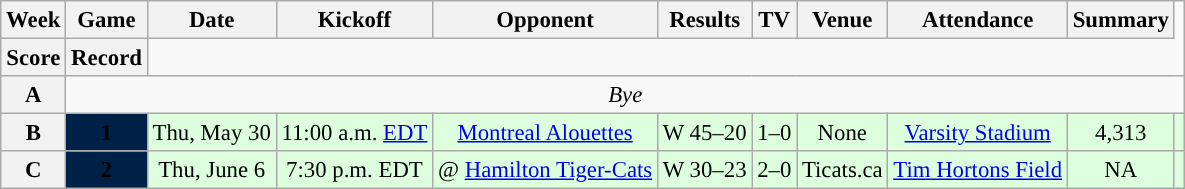<table class="wikitable" style="font-size: 95%;">
<tr>
<th scope="col">Week</th>
<th scope="col">Game</th>
<th scope="col">Date</th>
<th scope="col">Kickoff</th>
<th scope="col">Opponent</th>
<th scope="col">Results</th>
<th scope="col">TV</th>
<th scope="col">Venue</th>
<th scope="col">Attendance</th>
<th scope="col">Summary</th>
</tr>
<tr>
<th scope="col">Score</th>
<th scope="col">Record</th>
</tr>
<tr style= bgcolor="ffffff">
<th align="center"><strong>A</strong></th>
<td colspan=10 align="center" valign="middle"><em>Bye</em></td>
</tr>
<tr align="center"= bgcolor="ddffdd">
<th align="center"><strong>B</strong></th>
<th style="text-align:center; background:#002147;"><span>1</span></th>
<td align="center">Thu, May 30</td>
<td align="center">11:00 a.m. <a href='#'>EDT</a></td>
<td align="center"><a href='#'>Montreal Alouettes</a></td>
<td align="center">W 45–20</td>
<td align="center">1–0</td>
<td align="center">None</td>
<td align="center"><a href='#'>Varsity Stadium</a></td>
<td align="center">4,313</td>
<td align="center"></td>
</tr>
<tr align="center"= bgcolor="#ddffdd">
<th align="center"><strong>C</strong></th>
<th style="text-align:center; background:#002147;"><span>2</span></th>
<td align="center">Thu, June 6</td>
<td align="center">7:30 p.m. EDT</td>
<td align="center">@ <a href='#'>Hamilton Tiger-Cats</a></td>
<td align="center">W 30–23</td>
<td align="center">2–0</td>
<td align="center">Ticats.ca</td>
<td align="center"><a href='#'>Tim Hortons Field</a></td>
<td align="center">NA</td>
<td align="center"></td>
</tr>
</table>
